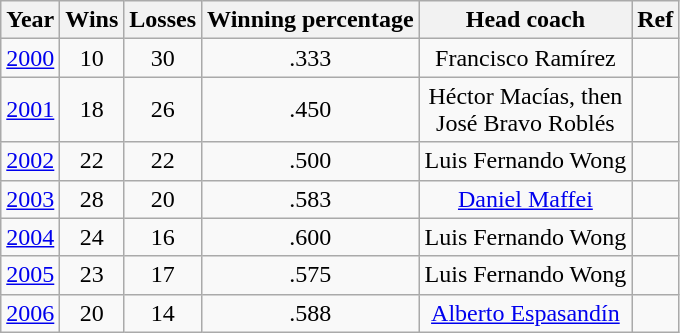<table class="wikitable" style="text-align:center;">
<tr>
<th>Year</th>
<th>Wins</th>
<th>Losses</th>
<th>Winning percentage</th>
<th>Head coach</th>
<th>Ref</th>
</tr>
<tr>
<td><a href='#'>2000</a></td>
<td>10</td>
<td>30</td>
<td>.333</td>
<td> Francisco Ramírez</td>
<td></td>
</tr>
<tr>
<td><a href='#'>2001</a></td>
<td>18</td>
<td>26</td>
<td>.450</td>
<td> Héctor Macías, then<br> José Bravo Roblés</td>
<td></td>
</tr>
<tr>
<td><a href='#'>2002</a></td>
<td>22</td>
<td>22</td>
<td>.500</td>
<td> Luis Fernando Wong</td>
<td></td>
</tr>
<tr>
<td><a href='#'>2003</a></td>
<td>28</td>
<td>20</td>
<td>.583</td>
<td> <a href='#'>Daniel Maffei</a></td>
<td></td>
</tr>
<tr>
<td><a href='#'>2004</a></td>
<td>24</td>
<td>16</td>
<td>.600</td>
<td> Luis Fernando Wong</td>
<td></td>
</tr>
<tr>
<td><a href='#'>2005</a></td>
<td>23</td>
<td>17</td>
<td>.575</td>
<td> Luis Fernando Wong</td>
<td></td>
</tr>
<tr>
<td><a href='#'>2006</a></td>
<td>20</td>
<td>14</td>
<td>.588</td>
<td> <a href='#'>Alberto Espasandín</a></td>
<td></td>
</tr>
</table>
